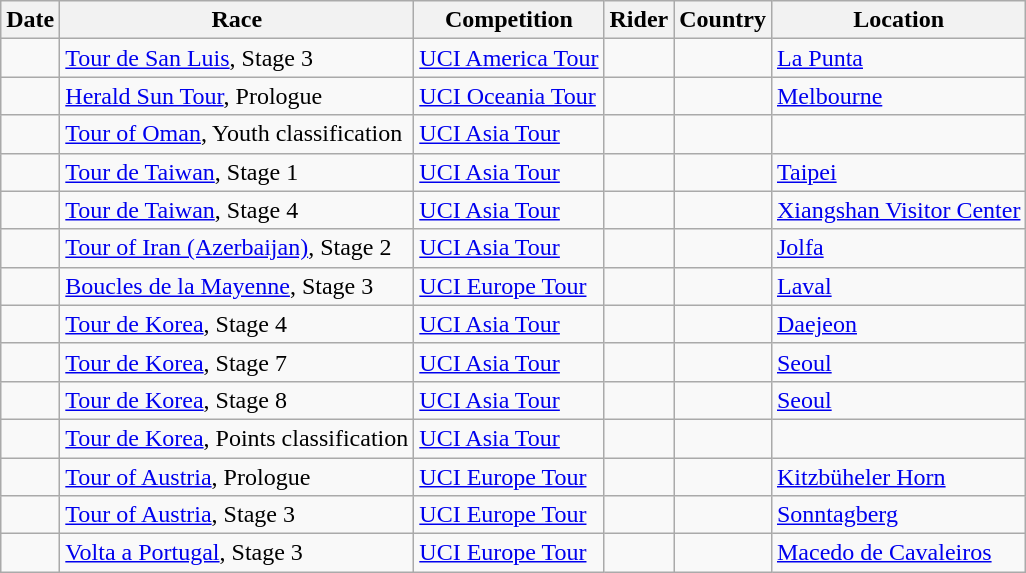<table class="wikitable sortable">
<tr>
<th>Date</th>
<th>Race</th>
<th>Competition</th>
<th>Rider</th>
<th>Country</th>
<th>Location</th>
</tr>
<tr>
<td></td>
<td><a href='#'>Tour de San Luis</a>, Stage 3</td>
<td><a href='#'>UCI America Tour</a></td>
<td></td>
<td></td>
<td><a href='#'>La Punta</a></td>
</tr>
<tr>
<td></td>
<td><a href='#'>Herald Sun Tour</a>, Prologue</td>
<td><a href='#'>UCI Oceania Tour</a></td>
<td></td>
<td></td>
<td><a href='#'>Melbourne</a></td>
</tr>
<tr>
<td></td>
<td><a href='#'>Tour of Oman</a>, Youth classification</td>
<td><a href='#'>UCI Asia Tour</a></td>
<td></td>
<td></td>
<td></td>
</tr>
<tr>
<td></td>
<td><a href='#'>Tour de Taiwan</a>, Stage 1</td>
<td><a href='#'>UCI Asia Tour</a></td>
<td></td>
<td></td>
<td><a href='#'>Taipei</a></td>
</tr>
<tr>
<td></td>
<td><a href='#'>Tour de Taiwan</a>, Stage 4</td>
<td><a href='#'>UCI Asia Tour</a></td>
<td></td>
<td></td>
<td><a href='#'>Xiangshan Visitor Center</a></td>
</tr>
<tr>
<td></td>
<td><a href='#'>Tour of Iran (Azerbaijan)</a>, Stage 2</td>
<td><a href='#'>UCI Asia Tour</a></td>
<td></td>
<td></td>
<td><a href='#'>Jolfa</a></td>
</tr>
<tr>
<td></td>
<td><a href='#'>Boucles de la Mayenne</a>, Stage 3</td>
<td><a href='#'>UCI Europe Tour</a></td>
<td></td>
<td></td>
<td><a href='#'>Laval</a></td>
</tr>
<tr>
<td></td>
<td><a href='#'>Tour de Korea</a>, Stage 4</td>
<td><a href='#'>UCI Asia Tour</a></td>
<td></td>
<td></td>
<td><a href='#'>Daejeon</a></td>
</tr>
<tr>
<td></td>
<td><a href='#'>Tour de Korea</a>, Stage 7</td>
<td><a href='#'>UCI Asia Tour</a></td>
<td></td>
<td></td>
<td><a href='#'>Seoul</a></td>
</tr>
<tr>
<td></td>
<td><a href='#'>Tour de Korea</a>, Stage 8</td>
<td><a href='#'>UCI Asia Tour</a></td>
<td></td>
<td></td>
<td><a href='#'>Seoul</a></td>
</tr>
<tr>
<td></td>
<td><a href='#'>Tour de Korea</a>, Points classification</td>
<td><a href='#'>UCI Asia Tour</a></td>
<td></td>
<td></td>
<td></td>
</tr>
<tr>
<td></td>
<td><a href='#'>Tour of Austria</a>, Prologue</td>
<td><a href='#'>UCI Europe Tour</a></td>
<td></td>
<td></td>
<td><a href='#'>Kitzbüheler Horn</a></td>
</tr>
<tr>
<td></td>
<td><a href='#'>Tour of Austria</a>, Stage 3</td>
<td><a href='#'>UCI Europe Tour</a></td>
<td></td>
<td></td>
<td><a href='#'>Sonntagberg</a></td>
</tr>
<tr>
<td></td>
<td><a href='#'>Volta a Portugal</a>, Stage 3</td>
<td><a href='#'>UCI Europe Tour</a></td>
<td></td>
<td></td>
<td><a href='#'>Macedo de Cavaleiros</a></td>
</tr>
</table>
